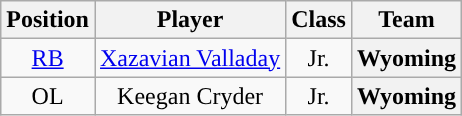<table class="wikitable sortable" border="1">
<tr>
<th>Position</th>
<th>Player</th>
<th>Class</th>
<th>Team</th>
</tr>
<tr>
<td style="text-align:center;"><a href='#'>RB</a></td>
<td style="text-align:center;"><a href='#'>Xazavian Valladay</a></td>
<td style="text-align:center;">Jr.</td>
<th>Wyoming</th>
</tr>
<tr>
<td style="text-align:center;">OL</td>
<td style="text-align:center;">Keegan Cryder</td>
<td style="text-align:center;">Jr.</td>
<th>Wyoming</th>
</tr>
</table>
